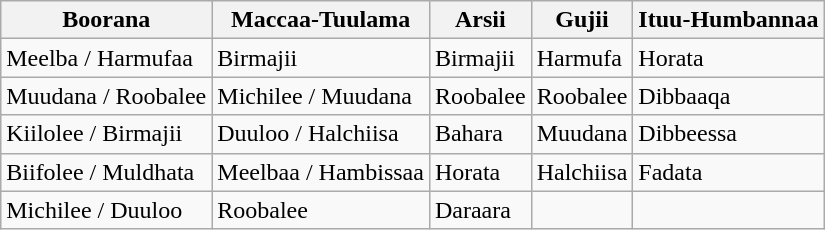<table class="wikitable">
<tr>
<th>Boorana</th>
<th>Maccaa-Tuulama</th>
<th>Arsii</th>
<th>Gujii</th>
<th>Ituu-Humbannaa</th>
</tr>
<tr>
<td>Meelba / Harmufaa</td>
<td>Birmajii</td>
<td>Birmajii</td>
<td>Harmufa</td>
<td>Horata</td>
</tr>
<tr>
<td>Muudana / Roobalee</td>
<td>Michilee / Muudana</td>
<td>Roobalee</td>
<td>Roobalee</td>
<td>Dibbaaqa</td>
</tr>
<tr>
<td>Kiilolee / Birmajii</td>
<td>Duuloo / Halchiisa</td>
<td>Bahara</td>
<td>Muudana</td>
<td>Dibbeessa</td>
</tr>
<tr>
<td>Biifolee / Muldhata</td>
<td>Meelbaa / Hambissaa</td>
<td>Horata</td>
<td>Halchiisa</td>
<td>Fadata</td>
</tr>
<tr>
<td>Michilee / Duuloo</td>
<td>Roobalee</td>
<td>Daraara</td>
<td></td>
<td></td>
</tr>
</table>
